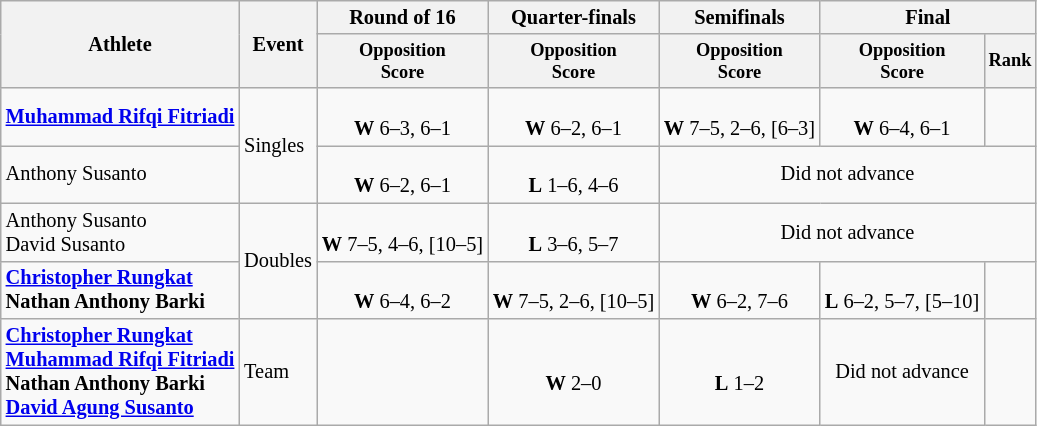<table class="wikitable" style="font-size:85%; text-align:center">
<tr>
<th rowspan="2">Athlete</th>
<th rowspan="2">Event</th>
<th>Round of 16</th>
<th>Quarter-finals</th>
<th>Semifinals</th>
<th colspan="2">Final</th>
</tr>
<tr style="font-size:90%">
<th>Opposition<br>Score</th>
<th>Opposition<br>Score</th>
<th>Opposition<br>Score</th>
<th>Opposition<br>Score</th>
<th>Rank</th>
</tr>
<tr>
<td align="left"><strong><a href='#'>Muhammad Rifqi Fitriadi</a></strong></td>
<td align="left" rowspan=2>Singles</td>
<td><br><strong>W</strong> 6–3, 6–1</td>
<td><br><strong>W</strong> 6–2, 6–1</td>
<td><br><strong>W</strong> 7–5, 2–6, [6–3]</td>
<td><br><strong>W</strong> 6–4, 6–1</td>
<td></td>
</tr>
<tr>
<td align="left">Anthony Susanto</td>
<td><br><strong>W</strong> 6–2, 6–1</td>
<td><br><strong>L</strong> 1–6, 4–6</td>
<td colspan="3">Did not advance</td>
</tr>
<tr>
<td align="left">Anthony Susanto<br>David Susanto</td>
<td align="left" rowspan=2>Doubles</td>
<td><br><strong>W</strong> 7–5, 4–6, [10–5]</td>
<td><br><strong>L</strong> 3–6, 5–7</td>
<td colspan="3">Did not advance</td>
</tr>
<tr>
<td align="left"><strong><a href='#'>Christopher Rungkat</a><br>Nathan Anthony Barki</strong></td>
<td><br><strong>W</strong> 6–4, 6–2</td>
<td><br><strong>W</strong> 7–5, 2–6, [10–5]</td>
<td><br><strong>W</strong> 6–2, 7–6</td>
<td><br><strong>L</strong> 6–2, 5–7, [5–10]</td>
<td></td>
</tr>
<tr>
<td align="left"><strong><a href='#'>Christopher Rungkat</a><br><a href='#'>Muhammad Rifqi Fitriadi</a><br>Nathan Anthony Barki<br><a href='#'>David Agung Susanto</a></strong></td>
<td align="left">Team</td>
<td></td>
<td><br><strong>W</strong> 2–0</td>
<td><br><strong>L</strong> 1–2</td>
<td colspan="1">Did not advance</td>
<td></td>
</tr>
</table>
